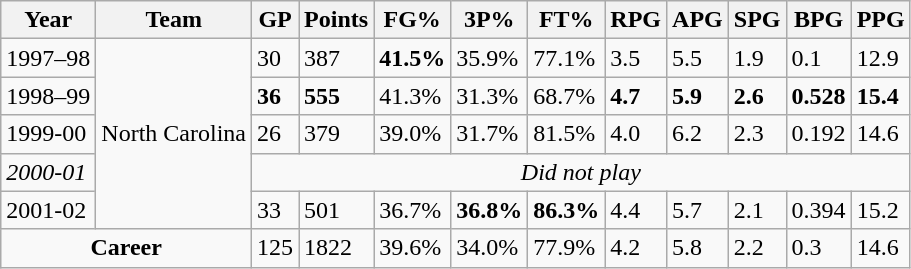<table class="wikitable sortable">
<tr>
<th>Year</th>
<th>Team</th>
<th>GP</th>
<th>Points</th>
<th>FG%</th>
<th>3P%</th>
<th>FT%</th>
<th>RPG</th>
<th>APG</th>
<th>SPG</th>
<th>BPG</th>
<th>PPG</th>
</tr>
<tr>
<td>1997–98</td>
<td rowspan=5>North Carolina</td>
<td>30</td>
<td>387</td>
<td><strong>41.5%</strong></td>
<td>35.9%</td>
<td>77.1%</td>
<td>3.5</td>
<td>5.5</td>
<td>1.9</td>
<td>0.1</td>
<td>12.9</td>
</tr>
<tr>
<td>1998–99</td>
<td><strong>36</strong></td>
<td><strong>555</strong></td>
<td>41.3%</td>
<td>31.3%</td>
<td>68.7%</td>
<td><strong>4.7</strong></td>
<td><strong>5.9</strong></td>
<td><strong>2.6</strong></td>
<td><strong>0.528</strong></td>
<td><strong>15.4</strong></td>
</tr>
<tr>
<td>1999-00</td>
<td>26</td>
<td>379</td>
<td>39.0%</td>
<td>31.7%</td>
<td>81.5%</td>
<td>4.0</td>
<td>6.2</td>
<td>2.3</td>
<td>0.192</td>
<td>14.6</td>
</tr>
<tr class="sortbottom">
<td><em>2000-01</em></td>
<td align=center colspan=10><em>Did not play</em></td>
</tr>
<tr>
<td>2001-02</td>
<td>33</td>
<td>501</td>
<td>36.7%</td>
<td><strong>36.8%</strong></td>
<td><strong>86.3%</strong></td>
<td>4.4</td>
<td>5.7</td>
<td>2.1</td>
<td>0.394</td>
<td>15.2</td>
</tr>
<tr class="sortbottom">
<td align=center colspan=2><strong>Career</strong></td>
<td>125</td>
<td>1822</td>
<td>39.6%</td>
<td>34.0%</td>
<td>77.9%</td>
<td>4.2</td>
<td>5.8</td>
<td>2.2</td>
<td>0.3</td>
<td>14.6</td>
</tr>
</table>
